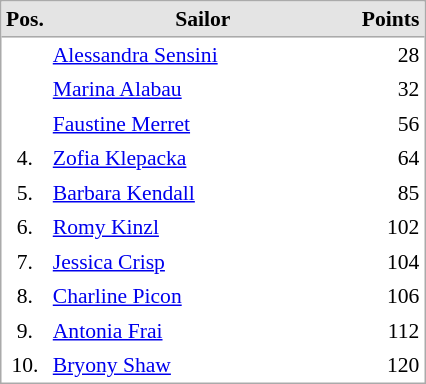<table cellspacing="0" cellpadding="3" style="border:1px solid #AAAAAA;font-size:90%">
<tr bgcolor="#E4E4E4">
<th style="border-bottom:1px solid #AAAAAA" width=10>Pos.</th>
<th style="border-bottom:1px solid #AAAAAA" width=200>Sailor</th>
<th style="border-bottom:1px solid #AAAAAA" width=10>Points</th>
</tr>
<tr>
<td align="center"></td>
<td> <a href='#'>Alessandra Sensini</a></td>
<td align="right">28</td>
</tr>
<tr>
<td align="center"></td>
<td> <a href='#'>Marina Alabau</a></td>
<td align="right">32</td>
</tr>
<tr>
<td align="center"></td>
<td> <a href='#'>Faustine Merret</a></td>
<td align="right">56</td>
</tr>
<tr>
<td align="center">4.</td>
<td> <a href='#'>Zofia Klepacka</a></td>
<td align="right">64</td>
</tr>
<tr>
<td align="center">5.</td>
<td> <a href='#'>Barbara Kendall</a></td>
<td align="right">85</td>
</tr>
<tr>
<td align="center">6.</td>
<td> <a href='#'>Romy Kinzl</a></td>
<td align="right">102</td>
</tr>
<tr>
<td align="center">7.</td>
<td> <a href='#'>Jessica Crisp</a></td>
<td align="right">104</td>
</tr>
<tr>
<td align="center">8.</td>
<td> <a href='#'>Charline Picon</a></td>
<td align="right">106</td>
</tr>
<tr>
<td align="center">9.</td>
<td> <a href='#'>Antonia Frai</a></td>
<td align="right">112</td>
</tr>
<tr>
<td align="center">10.</td>
<td> <a href='#'>Bryony Shaw</a></td>
<td align="right">120</td>
</tr>
</table>
